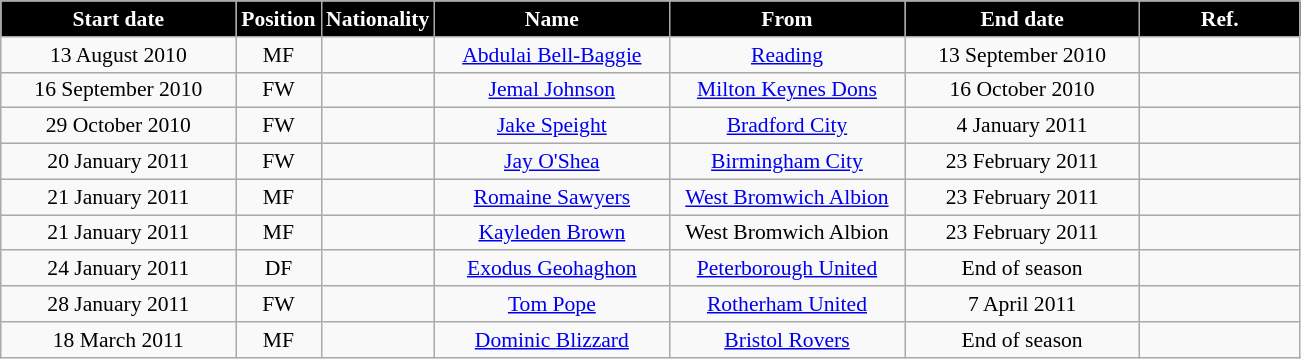<table class="wikitable" style="text-align:center; font-size:90%; ">
<tr>
<th style="background:#000000; color:#FFFFFF; width:150px;">Start date</th>
<th style="background:#000000; color:#FFFFFF; width:50px;">Position</th>
<th style="background:#000000; color:#FFFFFF; width:50px;">Nationality</th>
<th style="background:#000000; color:#FFFFFF; width:150px;">Name</th>
<th style="background:#000000; color:#FFFFFF; width:150px;">From</th>
<th style="background:#000000; color:#FFFFFF; width:150px;">End date</th>
<th style="background:#000000; color:#FFFFFF; width:100px;">Ref.</th>
</tr>
<tr>
<td>13 August 2010</td>
<td align="center">MF</td>
<td></td>
<td><a href='#'>Abdulai Bell-Baggie</a></td>
<td><a href='#'>Reading</a></td>
<td>13 September 2010</td>
<td align="center"></td>
</tr>
<tr>
<td>16 September 2010</td>
<td align="center">FW</td>
<td></td>
<td><a href='#'>Jemal Johnson</a></td>
<td><a href='#'>Milton Keynes Dons</a></td>
<td>16 October 2010</td>
<td align="center"></td>
</tr>
<tr>
<td>29 October 2010</td>
<td align="center">FW</td>
<td></td>
<td><a href='#'>Jake Speight</a></td>
<td><a href='#'>Bradford City</a></td>
<td>4 January 2011</td>
<td align="center"></td>
</tr>
<tr>
<td>20 January 2011</td>
<td align="center">FW</td>
<td></td>
<td><a href='#'>Jay O'Shea</a></td>
<td><a href='#'>Birmingham City</a></td>
<td>23 February 2011</td>
<td align="center"></td>
</tr>
<tr>
<td>21 January 2011</td>
<td align="center">MF</td>
<td></td>
<td><a href='#'>Romaine Sawyers</a></td>
<td><a href='#'>West Bromwich Albion</a></td>
<td>23 February 2011</td>
<td align="center"></td>
</tr>
<tr>
<td>21 January 2011</td>
<td align="center">MF</td>
<td></td>
<td><a href='#'>Kayleden Brown</a></td>
<td>West Bromwich Albion</td>
<td>23 February 2011</td>
<td align="center"></td>
</tr>
<tr>
<td>24 January 2011</td>
<td align="center">DF</td>
<td></td>
<td><a href='#'>Exodus Geohaghon</a></td>
<td><a href='#'>Peterborough United</a></td>
<td>End of season</td>
<td align="center"></td>
</tr>
<tr>
<td>28 January 2011</td>
<td align="center">FW</td>
<td></td>
<td><a href='#'>Tom Pope</a></td>
<td><a href='#'>Rotherham United</a></td>
<td>7 April 2011</td>
<td align="center"></td>
</tr>
<tr>
<td>18 March 2011</td>
<td align="center">MF</td>
<td></td>
<td><a href='#'>Dominic Blizzard</a></td>
<td><a href='#'>Bristol Rovers</a></td>
<td>End of season</td>
<td align="center"></td>
</tr>
</table>
